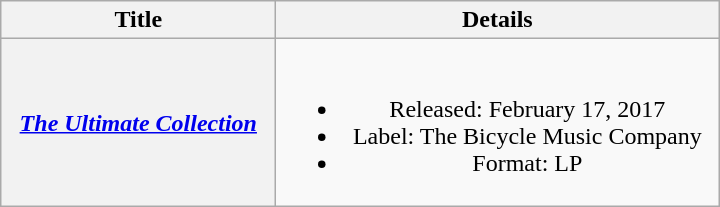<table class="wikitable plainrowheaders" style="text-align:center">
<tr>
<th scope="col" style="width:11em;">Title</th>
<th scope="col" style="width:18em;">Details</th>
</tr>
<tr>
<th scope="row"><em><a href='#'>The Ultimate Collection</a></em></th>
<td><br><ul><li>Released: February 17, 2017</li><li>Label: The Bicycle Music Company</li><li>Format: LP</li></ul></td>
</tr>
</table>
